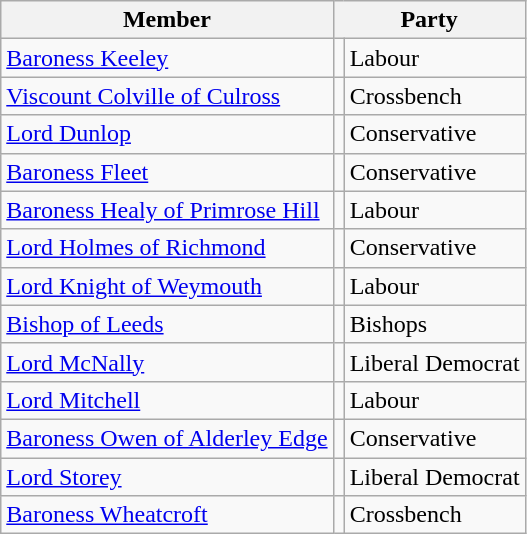<table class="wikitable">
<tr>
<th>Member</th>
<th colspan=2>Party</th>
</tr>
<tr>
<td><a href='#'>Baroness Keeley</a></td>
<td></td>
<td>Labour</td>
</tr>
<tr>
<td><a href='#'>Viscount Colville of Culross</a></td>
<td></td>
<td>Crossbench</td>
</tr>
<tr>
<td><a href='#'>Lord Dunlop</a></td>
<td></td>
<td>Conservative</td>
</tr>
<tr>
<td><a href='#'>Baroness Fleet</a></td>
<td></td>
<td>Conservative</td>
</tr>
<tr>
<td><a href='#'>Baroness Healy of Primrose Hill</a></td>
<td></td>
<td>Labour</td>
</tr>
<tr>
<td><a href='#'>Lord Holmes of Richmond</a></td>
<td></td>
<td>Conservative</td>
</tr>
<tr>
<td><a href='#'>Lord Knight of Weymouth</a></td>
<td></td>
<td>Labour</td>
</tr>
<tr>
<td><a href='#'>Bishop of Leeds</a></td>
<td></td>
<td>Bishops</td>
</tr>
<tr>
<td><a href='#'>Lord McNally</a></td>
<td></td>
<td>Liberal Democrat</td>
</tr>
<tr>
<td><a href='#'>Lord Mitchell</a></td>
<td></td>
<td>Labour</td>
</tr>
<tr>
<td><a href='#'>Baroness Owen of Alderley Edge</a></td>
<td></td>
<td>Conservative</td>
</tr>
<tr>
<td><a href='#'>Lord Storey</a></td>
<td></td>
<td>Liberal Democrat</td>
</tr>
<tr>
<td><a href='#'>Baroness Wheatcroft</a></td>
<td></td>
<td>Crossbench</td>
</tr>
</table>
